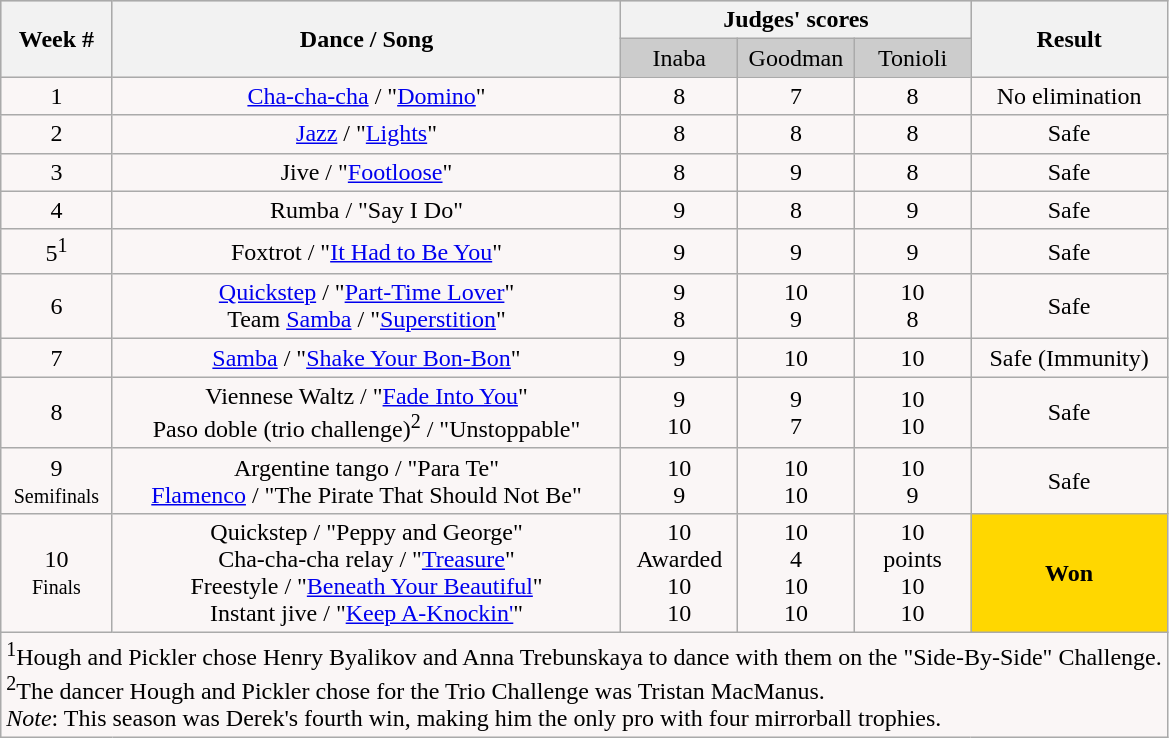<table class="wikitable collapsible collapsed">
<tr style="text-align: center; background:#ccc;">
<th rowspan="2">Week #</th>
<th rowspan="2">Dance / Song</th>
<th colspan="3">Judges' scores</th>
<th rowspan="2">Result</th>
</tr>
<tr style="text-align: center; background:#ccc;">
<td style="width:10%; ">Inaba</td>
<td style="width:10%; ">Goodman</td>
<td style="width:10%; ">Tonioli</td>
</tr>
<tr style="text-align: center; background:#faf6f6;">
<td>1</td>
<td><a href='#'>Cha-cha-cha</a> / "<a href='#'>Domino</a>"</td>
<td>8</td>
<td>7</td>
<td>8</td>
<td>No elimination</td>
</tr>
<tr style="text-align: center; background:#faf6f6;">
<td>2</td>
<td><a href='#'>Jazz</a> / "<a href='#'>Lights</a>"</td>
<td>8</td>
<td>8</td>
<td>8</td>
<td>Safe</td>
</tr>
<tr style="text-align: center; background:#faf6f6;">
<td>3</td>
<td>Jive / "<a href='#'>Footloose</a>"</td>
<td>8</td>
<td>9</td>
<td>8</td>
<td>Safe</td>
</tr>
<tr style="text-align: center; background:#faf6f6;">
<td>4</td>
<td>Rumba / "Say I Do"</td>
<td>9</td>
<td>8</td>
<td>9</td>
<td>Safe</td>
</tr>
<tr style="text-align: center; background:#faf6f6;">
<td>5<sup>1</sup></td>
<td>Foxtrot / "<a href='#'>It Had to Be You</a>"</td>
<td>9</td>
<td>9</td>
<td>9</td>
<td>Safe</td>
</tr>
<tr style="text-align: center; background:#faf6f6;">
<td>6</td>
<td><a href='#'>Quickstep</a> / "<a href='#'>Part-Time Lover</a>"<br>Team <a href='#'>Samba</a> / "<a href='#'>Superstition</a>"</td>
<td>9<br>8</td>
<td>10<br>9</td>
<td>10<br>8</td>
<td>Safe</td>
</tr>
<tr style="text-align: center; background:#faf6f6;">
<td>7</td>
<td><a href='#'>Samba</a> / "<a href='#'>Shake Your Bon-Bon</a>"</td>
<td>9</td>
<td>10</td>
<td>10</td>
<td>Safe (Immunity)</td>
</tr>
<tr style="text-align: center; background:#faf6f6;">
<td>8</td>
<td>Viennese Waltz / "<a href='#'>Fade Into You</a>"<br>Paso doble (trio challenge)<sup>2</sup> / "Unstoppable"</td>
<td>9<br>10</td>
<td>9<br>7</td>
<td>10<br>10</td>
<td>Safe</td>
</tr>
<tr style="text-align: center; background:#faf6f6;">
<td>9<br><small>Semifinals</small></td>
<td>Argentine tango / "Para Te"<br> <a href='#'>Flamenco</a> / "The Pirate That Should Not Be"</td>
<td>10<br>9</td>
<td>10<br>10</td>
<td>10<br>9</td>
<td>Safe</td>
</tr>
<tr style="text-align: center; background:#faf6f6;">
<td>10<br><small>Finals</small></td>
<td>Quickstep / "Peppy and George"<br>Cha-cha-cha relay / "<a href='#'>Treasure</a>"<br>Freestyle / "<a href='#'>Beneath Your Beautiful</a>"<br>Instant jive / "<a href='#'>Keep A-Knockin'</a>"</td>
<td>10<br>Awarded<br>10<br>10</td>
<td>10<br>4<br>10<br>10</td>
<td>10<br>points<br>10<br>10</td>
<th style="background:gold;">Won</th>
</tr>
<tr>
<td colspan="6" style="background:#faf6f6; text-align:left;"><sup>1</sup>Hough and Pickler chose Henry Byalikov and Anna Trebunskaya to dance with them on the "Side-By-Side" Challenge.<br><sup>2</sup>The dancer Hough and Pickler chose for the Trio Challenge was Tristan MacManus.<br><em>Note</em>: This season was Derek's fourth win, making him the only pro with four mirrorball trophies.</td>
</tr>
</table>
